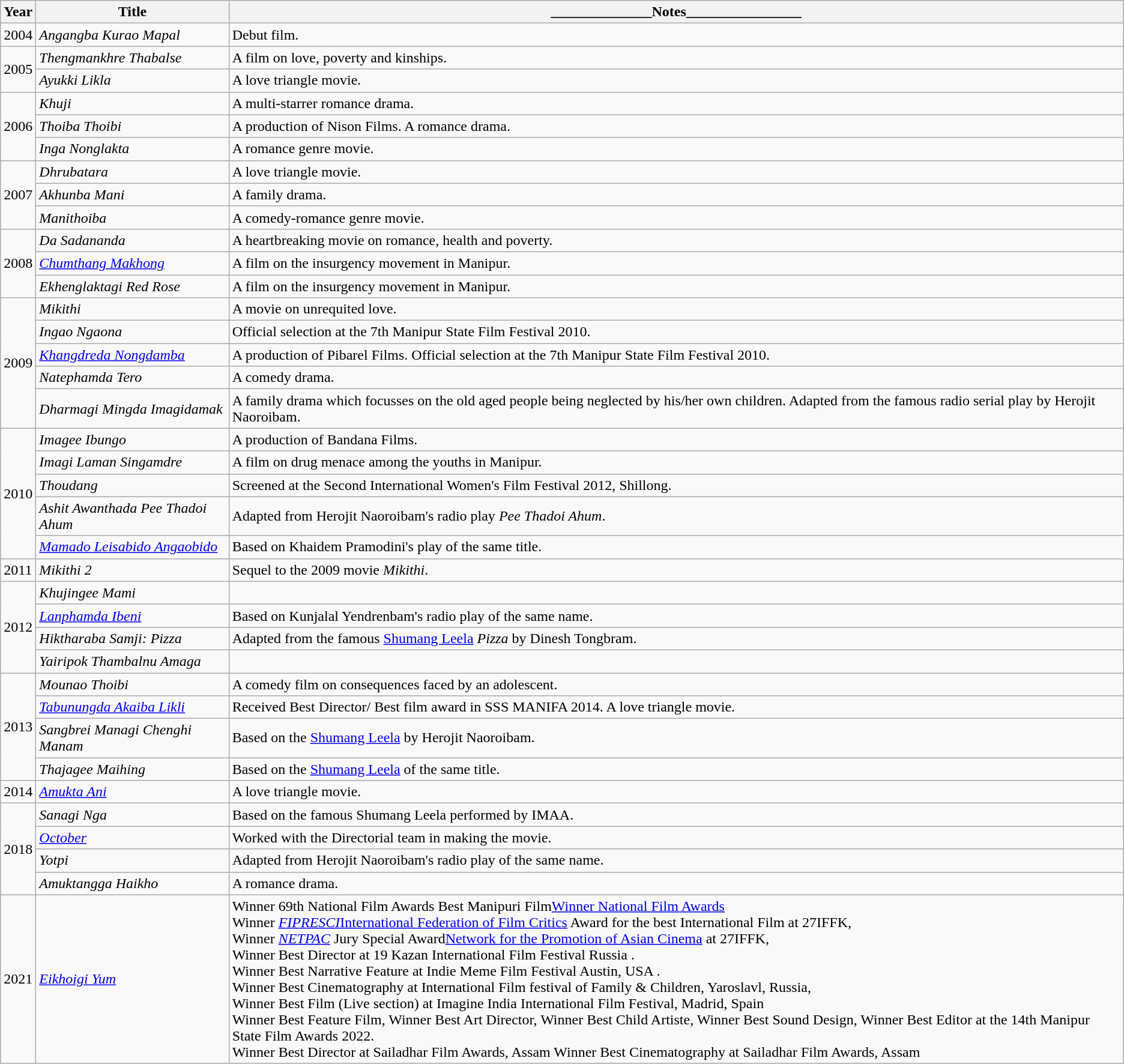<table class="wikitable">
<tr>
<th>Year</th>
<th>Title</th>
<th>______________Notes________________</th>
</tr>
<tr>
<td>2004</td>
<td><em>Angangba Kurao Mapal</em></td>
<td>Debut film.</td>
</tr>
<tr>
<td rowspan="2">2005</td>
<td><em>Thengmankhre Thabalse</em></td>
<td>A film on love, poverty and kinships.</td>
</tr>
<tr>
<td><em>Ayukki Likla</em></td>
<td>A love triangle movie.</td>
</tr>
<tr>
<td rowspan="3">2006</td>
<td><em>Khuji</em></td>
<td>A multi-starrer romance drama.</td>
</tr>
<tr>
<td><em>Thoiba Thoibi</em></td>
<td>A production of Nison Films. A romance drama.</td>
</tr>
<tr>
<td><em>Inga Nonglakta</em></td>
<td>A romance genre movie.</td>
</tr>
<tr>
<td rowspan="3">2007</td>
<td><em>Dhrubatara</em></td>
<td>A love triangle movie.</td>
</tr>
<tr>
<td><em>Akhunba Mani</em></td>
<td>A family drama.</td>
</tr>
<tr>
<td><em>Manithoiba</em></td>
<td>A comedy-romance genre movie.</td>
</tr>
<tr>
<td rowspan="3">2008</td>
<td><em>Da Sadananda</em></td>
<td>A heartbreaking movie on romance, health and poverty.</td>
</tr>
<tr>
<td><em><a href='#'>Chumthang Makhong</a></em></td>
<td>A film on the insurgency movement in Manipur.</td>
</tr>
<tr>
<td><em>Ekhenglaktagi Red Rose</em></td>
<td>A film on the insurgency movement in Manipur.</td>
</tr>
<tr>
<td rowspan="5">2009</td>
<td><em>Mikithi</em></td>
<td>A movie on unrequited love.</td>
</tr>
<tr>
<td><em>Ingao Ngaona</em></td>
<td>Official selection at the 7th Manipur State Film Festival 2010.</td>
</tr>
<tr>
<td><em><a href='#'>Khangdreda Nongdamba</a></em></td>
<td>A production of Pibarel Films. Official selection at the 7th Manipur State Film Festival 2010.</td>
</tr>
<tr>
<td><em>Natephamda Tero</em></td>
<td>A comedy drama.</td>
</tr>
<tr>
<td><em>Dharmagi Mingda Imagidamak</em></td>
<td>A family drama which focusses on the old aged people being neglected by his/her own children. Adapted from the famous radio serial play by Herojit Naoroibam.</td>
</tr>
<tr>
<td rowspan="5">2010</td>
<td><em>Imagee Ibungo</em></td>
<td>A production of Bandana Films.</td>
</tr>
<tr>
<td><em>Imagi Laman Singamdre</em></td>
<td>A film on drug menace among the youths in Manipur.</td>
</tr>
<tr>
<td><em>Thoudang</em></td>
<td>Screened at the Second International Women's Film Festival 2012, Shillong.</td>
</tr>
<tr>
<td><em>Ashit Awanthada Pee Thadoi Ahum</em></td>
<td>Adapted from Herojit Naoroibam's radio play <em>Pee Thadoi Ahum</em>.</td>
</tr>
<tr>
<td><em><a href='#'>Mamado Leisabido Angaobido</a></em></td>
<td>Based on Khaidem Pramodini's play of the same title.</td>
</tr>
<tr>
<td>2011</td>
<td><em>Mikithi 2</em></td>
<td>Sequel to the 2009 movie <em>Mikithi</em>.</td>
</tr>
<tr>
<td rowspan="4">2012</td>
<td><em>Khujingee Mami</em></td>
<td></td>
</tr>
<tr>
<td><em><a href='#'>Lanphamda Ibeni</a></em></td>
<td>Based on Kunjalal Yendrenbam's radio play of the same name.</td>
</tr>
<tr>
<td><em>Hiktharaba Samji: Pizza</em></td>
<td>Adapted from the famous <a href='#'>Shumang Leela</a> <em>Pizza</em> by Dinesh Tongbram.</td>
</tr>
<tr>
<td><em>Yairipok Thambalnu Amaga</em></td>
<td></td>
</tr>
<tr>
<td rowspan="4">2013</td>
<td><em>Mounao Thoibi</em></td>
<td>A comedy film on consequences faced by an adolescent.</td>
</tr>
<tr>
<td><em><a href='#'>Tabunungda Akaiba Likli</a></em></td>
<td>Received Best Director/ Best film award in SSS MANIFA 2014. A love triangle movie.</td>
</tr>
<tr>
<td><em>Sangbrei Managi Chenghi Manam</em></td>
<td>Based on the <a href='#'>Shumang Leela</a> by Herojit Naoroibam.</td>
</tr>
<tr>
<td><em>Thajagee Maihing</em></td>
<td>Based on the <a href='#'>Shumang Leela</a> of the same title.</td>
</tr>
<tr>
<td>2014</td>
<td><em><a href='#'>Amukta Ani</a></em></td>
<td>A love triangle movie.</td>
</tr>
<tr>
<td rowspan="4">2018</td>
<td><em>Sanagi Nga</em></td>
<td>Based on the famous Shumang Leela performed by IMAA.</td>
</tr>
<tr>
<td><a href='#'><em>October</em></a></td>
<td>Worked with the Directorial team in making the movie.</td>
</tr>
<tr>
<td><em>Yotpi</em></td>
<td>Adapted from Herojit Naoroibam's radio play of the same name.</td>
</tr>
<tr>
<td><em>Amuktangga Haikho</em></td>
<td>A romance drama.</td>
</tr>
<tr>
<td>2021</td>
<td><em><a href='#'>Eikhoigi Yum</a></em></td>
<td>Winner 69th National Film Awards Best Manipuri Film<a href='#'>Winner National Film Awards</a><br>Winner <em><a href='#'>FIPRESCI</a></em><a href='#'>International Federation of Film Critics</a> Award for the best International Film at 27IFFK,<br>Winner <em><a href='#'>NETPAC</a></em> Jury Special Award<a href='#'>Network for the Promotion of Asian Cinema</a>  at 27IFFK,<br>Winner Best Director at 19 Kazan International Film Festival Russia .<br>Winner Best Narrative Feature at Indie Meme Film Festival Austin, USA .<br>Winner Best Cinematography at International Film festival of Family & Children, Yaroslavl, Russia, <br>Winner Best Film (Live section) at Imagine India International Film Festival, Madrid, Spain <br>Winner Best Feature Film, Winner Best Art Director, Winner Best Child Artiste, Winner Best Sound Design, Winner Best Editor at the 14th Manipur State Film Awards 2022.<br>Winner Best Director at Sailadhar Film Awards, Assam
Winner Best Cinematography at Sailadhar Film Awards, Assam</td>
</tr>
</table>
